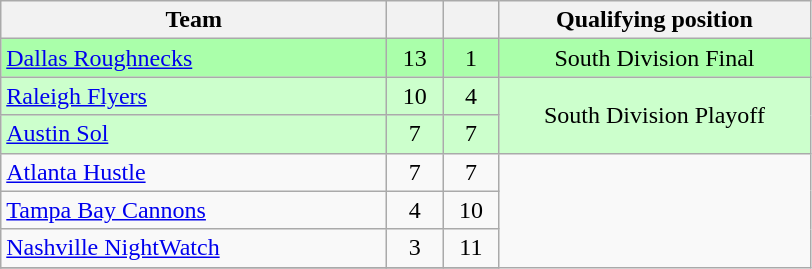<table class="wikitable" style="text-align: center;">
<tr>
<th width=250>Team</th>
<th width=30></th>
<th width=30></th>
<th width=200>Qualifying position</th>
</tr>
<tr style="background:#afa">
<td style="text-align:left;"><a href='#'>Dallas Roughnecks</a></td>
<td>13</td>
<td>1</td>
<td>South Division Final</td>
</tr>
<tr style="background:#cfc">
<td style="text-align:left;"><a href='#'>Raleigh Flyers</a></td>
<td>10</td>
<td>4</td>
<td rowspan=2>South Division Playoff</td>
</tr>
<tr style="background:#cfc">
<td style="text-align:left;"><a href='#'>Austin Sol</a></td>
<td>7</td>
<td>7</td>
</tr>
<tr>
<td style="text-align:left;"><a href='#'>Atlanta Hustle</a></td>
<td>7</td>
<td>7</td>
</tr>
<tr>
<td style="text-align:left;"><a href='#'>Tampa Bay Cannons</a></td>
<td>4</td>
<td>10</td>
</tr>
<tr>
<td style="text-align:left;"><a href='#'>Nashville NightWatch</a></td>
<td>3</td>
<td>11</td>
</tr>
<tr>
</tr>
</table>
